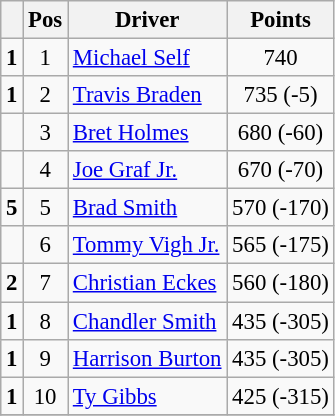<table class="wikitable" style="font-size: 95%;">
<tr>
<th></th>
<th>Pos</th>
<th>Driver</th>
<th>Points</th>
</tr>
<tr>
<td align="left"> <strong>1</strong></td>
<td style="text-align:center;">1</td>
<td><a href='#'>Michael Self</a></td>
<td style="text-align:center;">740</td>
</tr>
<tr>
<td align="left"> <strong>1</strong></td>
<td style="text-align:center;">2</td>
<td><a href='#'>Travis Braden</a></td>
<td style="text-align:center;">735 (-5)</td>
</tr>
<tr>
<td align="left"></td>
<td style="text-align:center;">3</td>
<td><a href='#'>Bret Holmes</a></td>
<td style="text-align:center;">680 (-60)</td>
</tr>
<tr>
<td align="left"></td>
<td style="text-align:center;">4</td>
<td><a href='#'>Joe Graf Jr.</a></td>
<td style="text-align:center;">670 (-70)</td>
</tr>
<tr>
<td align="left"> <strong>5</strong></td>
<td style="text-align:center;">5</td>
<td><a href='#'>Brad Smith</a></td>
<td style="text-align:center;">570 (-170)</td>
</tr>
<tr>
<td align="left"></td>
<td style="text-align:center;">6</td>
<td><a href='#'>Tommy Vigh Jr.</a></td>
<td style="text-align:center;">565 (-175)</td>
</tr>
<tr>
<td align="left"> <strong>2</strong></td>
<td style="text-align:center;">7</td>
<td><a href='#'>Christian Eckes</a></td>
<td style="text-align:center;">560 (-180)</td>
</tr>
<tr>
<td align="left"> <strong>1</strong></td>
<td style="text-align:center;">8</td>
<td><a href='#'>Chandler Smith</a></td>
<td style="text-align:center;">435 (-305)</td>
</tr>
<tr>
<td align="left"> <strong>1</strong></td>
<td style="text-align:center;">9</td>
<td><a href='#'>Harrison Burton</a></td>
<td style="text-align:center;">435 (-305)</td>
</tr>
<tr>
<td align="left"> <strong>1</strong></td>
<td style="text-align:center;">10</td>
<td><a href='#'>Ty Gibbs</a></td>
<td style="text-align:center;">425 (-315)</td>
</tr>
<tr class="sortbottom">
</tr>
</table>
